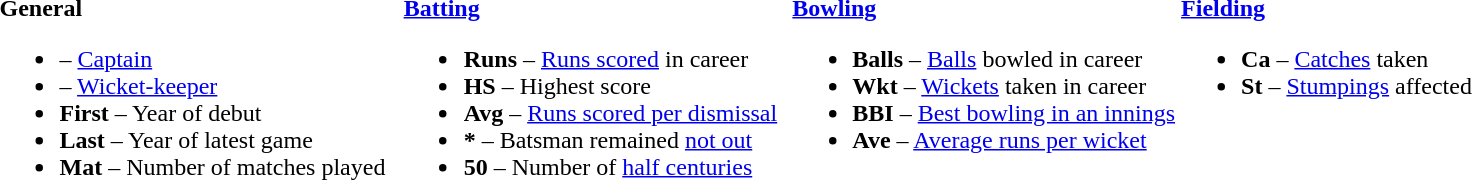<table>
<tr>
<td valign="top" style="width:26%"><br><strong>General</strong><ul><li> – <a href='#'>Captain</a></li><li> – <a href='#'>Wicket-keeper</a></li><li><strong>First</strong> – Year of debut</li><li><strong>Last</strong> – Year of latest game</li><li><strong>Mat</strong> – Number of matches played</li></ul></td>
<td valign="top" style="width:25%"><br><strong><a href='#'>Batting</a></strong><ul><li><strong>Runs</strong> – <a href='#'>Runs scored</a> in career</li><li><strong>HS</strong> – Highest score</li><li><strong>Avg</strong> – <a href='#'>Runs scored per dismissal</a></li><li><strong>*</strong> – Batsman remained <a href='#'>not out</a></li><li><strong>50</strong> – Number of <a href='#'>half centuries</a></li></ul></td>
<td valign="top" style="width:25%"><br><strong><a href='#'>Bowling</a></strong><ul><li><strong>Balls</strong> – <a href='#'>Balls</a> bowled in career</li><li><strong>Wkt</strong> – <a href='#'>Wickets</a> taken in career</li><li><strong>BBI</strong> – <a href='#'>Best bowling in an innings</a></li><li><strong>Ave</strong> – <a href='#'>Average runs per wicket</a></li></ul></td>
<td valign="top" style="width:24%"><br><strong><a href='#'>Fielding</a></strong><ul><li><strong>Ca</strong> – <a href='#'>Catches</a> taken</li><li><strong>St</strong> – <a href='#'>Stumpings</a> affected</li></ul></td>
</tr>
</table>
